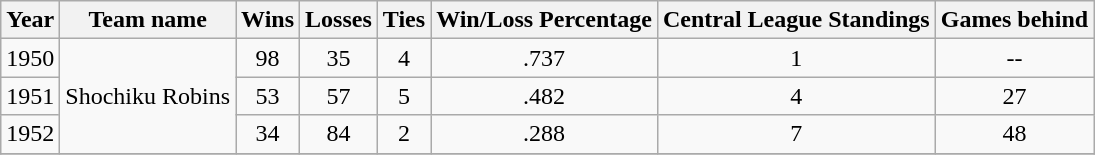<table class="wikitable sortable" style="text-align:center;">
<tr ">
<th>Year</th>
<th>Team name</th>
<th>Wins</th>
<th>Losses</th>
<th>Ties</th>
<th>Win/Loss Percentage</th>
<th>Central League Standings</th>
<th>Games behind</th>
</tr>
<tr>
<td>1950</td>
<td rowspan=3>Shochiku Robins</td>
<td>98</td>
<td>35</td>
<td>4</td>
<td>.737</td>
<td>1</td>
<td>--</td>
</tr>
<tr>
<td>1951</td>
<td>53</td>
<td>57</td>
<td>5</td>
<td>.482</td>
<td>4</td>
<td>27</td>
</tr>
<tr>
<td>1952</td>
<td>34</td>
<td>84</td>
<td>2</td>
<td>.288</td>
<td>7</td>
<td>48</td>
</tr>
<tr>
</tr>
</table>
